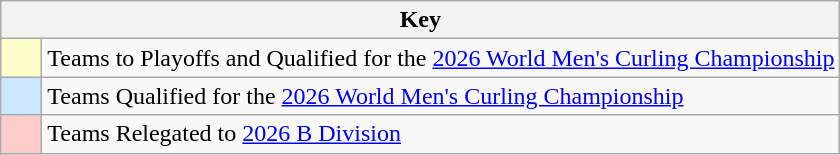<table class="wikitable" style="text-align: center;">
<tr>
<th colspan=2>Key</th>
</tr>
<tr>
<td style="background:#ffffcc; width:20px;"></td>
<td align=left>Teams to Playoffs and Qualified for the <a href='#'>2026 World Men's Curling Championship</a></td>
</tr>
<tr>
<td style="background:#CCE6FF; width:20px;"></td>
<td align=left>Teams Qualified for the <a href='#'>2026 World Men's Curling Championship</a></td>
</tr>
<tr>
<td style="background:#ffcccc; width:20px;"></td>
<td align=left>Teams Relegated to <a href='#'>2026 B Division</a></td>
</tr>
</table>
